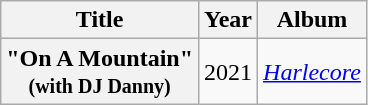<table class="wikitable plainrowheaders" style="text-align:center;">
<tr>
<th scope="col">Title</th>
<th scope="col">Year</th>
<th scope="col">Album</th>
</tr>
<tr>
<th scope="row">"On A Mountain"<br><small>(with DJ Danny)</small></th>
<td>2021</td>
<td><em><a href='#'>Harlecore</a></em></td>
</tr>
</table>
